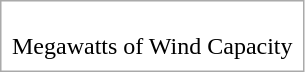<table style="border:solid 1px #aaa;" cellpadding="7" cellspacing="0">
<tr>
<td></td>
</tr>
<tr>
<td>Megawatts of Wind Capacity</td>
</tr>
</table>
